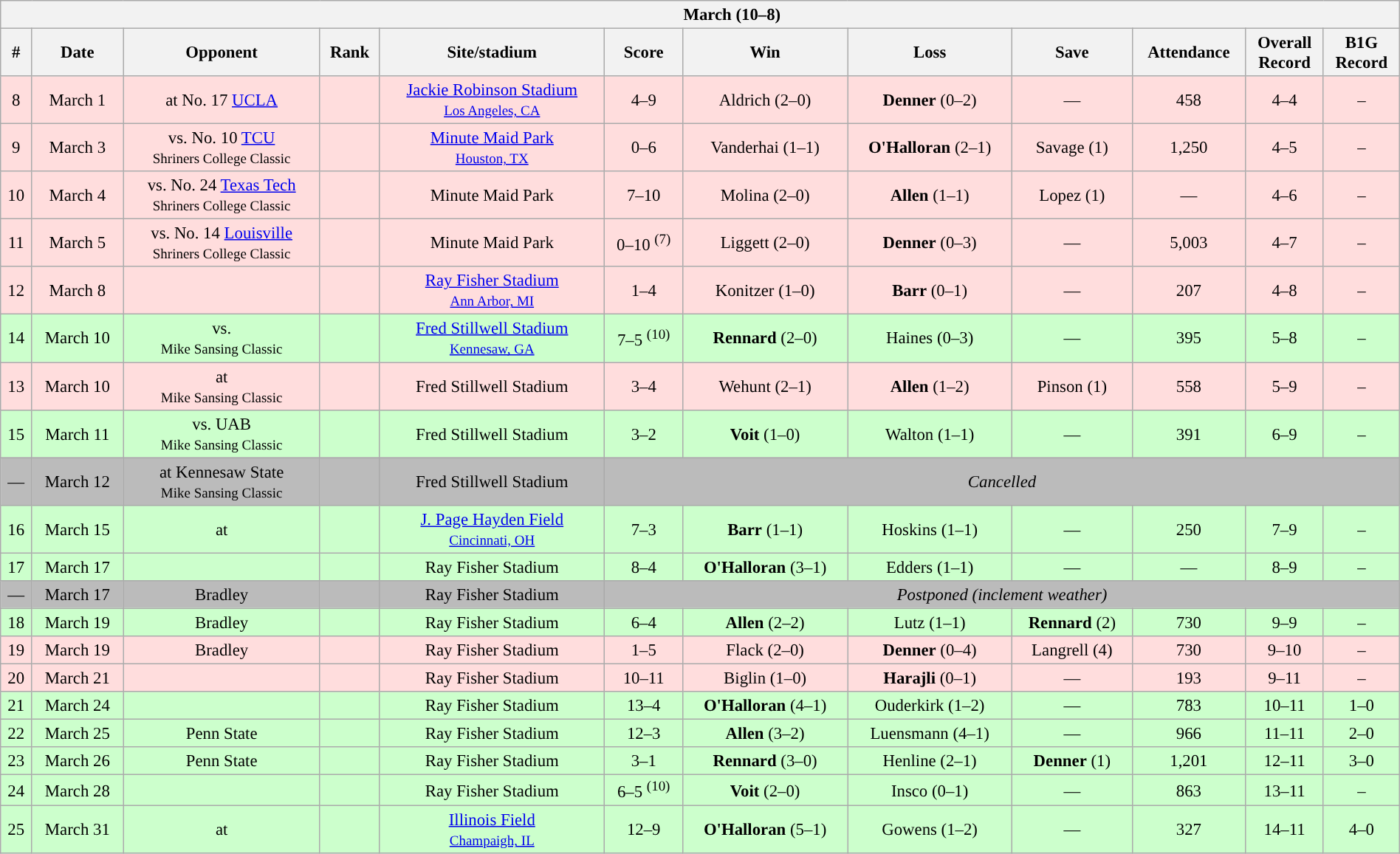<table class="wikitable collapsible collapsed" style="margin:auto; width:100%; text-align:center; font-size:95%">
<tr>
<th colspan=12 style="padding-left:4em;">March (10–8)</th>
</tr>
<tr>
<th>#</th>
<th>Date</th>
<th>Opponent</th>
<th>Rank</th>
<th>Site/stadium</th>
<th>Score</th>
<th>Win</th>
<th>Loss</th>
<th>Save</th>
<th>Attendance</th>
<th>Overall<br>Record</th>
<th>B1G<br>Record</th>
</tr>
<tr align="center" bgcolor="#ffdddd">
<td>8</td>
<td>March 1</td>
<td>at No. 17 <a href='#'>UCLA</a></td>
<td></td>
<td><a href='#'>Jackie Robinson Stadium</a><br><small><a href='#'>Los Angeles, CA</a></small></td>
<td>4–9</td>
<td>Aldrich (2–0)</td>
<td><strong>Denner</strong> (0–2)</td>
<td>—</td>
<td>458</td>
<td>4–4</td>
<td>–</td>
</tr>
<tr align="center" bgcolor="#ffdddd">
<td>9</td>
<td>March 3</td>
<td>vs. No. 10 <a href='#'>TCU</a><br><small> Shriners College Classic</small></td>
<td></td>
<td><a href='#'>Minute Maid Park</a><br><small><a href='#'>Houston, TX</a></small></td>
<td>0–6</td>
<td>Vanderhai (1–1)</td>
<td><strong>O'Halloran</strong> (2–1)</td>
<td>Savage (1)</td>
<td>1,250</td>
<td>4–5</td>
<td>–</td>
</tr>
<tr align="center" bgcolor="#ffdddd">
<td>10</td>
<td>March 4</td>
<td>vs. No. 24 <a href='#'>Texas Tech</a><br><small> Shriners College Classic</small></td>
<td></td>
<td>Minute Maid Park</td>
<td>7–10</td>
<td>Molina (2–0)</td>
<td><strong>Allen</strong> (1–1)</td>
<td>Lopez (1)</td>
<td>—</td>
<td>4–6</td>
<td>–</td>
</tr>
<tr align="center" bgcolor="#ffdddd">
<td>11</td>
<td>March 5</td>
<td>vs. No. 14 <a href='#'>Louisville</a><br><small> Shriners College Classic</small></td>
<td></td>
<td>Minute Maid Park</td>
<td>0–10 <sup>(7)</sup></td>
<td>Liggett (2–0)</td>
<td><strong>Denner</strong> (0–3)</td>
<td>—</td>
<td>5,003</td>
<td>4–7</td>
<td>–</td>
</tr>
<tr align="center" bgcolor="#ffdddd">
<td>12</td>
<td>March 8</td>
<td></td>
<td></td>
<td><a href='#'>Ray Fisher Stadium</a><br><small><a href='#'>Ann Arbor, MI</a></small></td>
<td>1–4</td>
<td>Konitzer (1–0)</td>
<td><strong>Barr</strong> (0–1)</td>
<td>—</td>
<td>207</td>
<td>4–8</td>
<td>–</td>
</tr>
<tr align="center" bgcolor="#ccffcc">
<td>14</td>
<td>March 10</td>
<td>vs. <br><small> Mike Sansing Classic</small></td>
<td></td>
<td><a href='#'>Fred Stillwell Stadium</a><br><small><a href='#'>Kennesaw, GA</a></small></td>
<td>7–5 <sup>(10)</sup></td>
<td><strong>Rennard</strong> (2–0)</td>
<td>Haines (0–3)</td>
<td>—</td>
<td>395</td>
<td>5–8</td>
<td>–</td>
</tr>
<tr align="center" bgcolor="#ffdddd">
<td>13</td>
<td>March 10</td>
<td>at <br><small> Mike Sansing Classic</small></td>
<td></td>
<td>Fred Stillwell Stadium</td>
<td>3–4</td>
<td>Wehunt (2–1)</td>
<td><strong>Allen</strong> (1–2)</td>
<td>Pinson (1)</td>
<td>558</td>
<td>5–9</td>
<td>–</td>
</tr>
<tr align="center" bgcolor="#ccffcc">
<td>15</td>
<td>March 11</td>
<td>vs. UAB<br><small> Mike Sansing Classic</small></td>
<td></td>
<td>Fred Stillwell Stadium</td>
<td>3–2</td>
<td><strong>Voit</strong> (1–0)</td>
<td>Walton (1–1)</td>
<td>—</td>
<td>391</td>
<td>6–9</td>
<td>–</td>
</tr>
<tr align="center" bgcolor="#bbbbbb">
<td>—</td>
<td>March 12</td>
<td>at Kennesaw State<br><small> Mike Sansing Classic</small></td>
<td></td>
<td>Fred Stillwell Stadium</td>
<td colspan=9><em>Cancelled</em> </td>
</tr>
<tr align="center" bgcolor="#ccffcc">
<td>16</td>
<td>March 15</td>
<td>at </td>
<td></td>
<td><a href='#'>J. Page Hayden Field</a><br><small><a href='#'>Cincinnati, OH</a></small></td>
<td>7–3</td>
<td><strong>Barr</strong> (1–1)</td>
<td>Hoskins (1–1)</td>
<td>—</td>
<td>250</td>
<td>7–9</td>
<td>–</td>
</tr>
<tr align="center" bgcolor="#ccffcc">
<td>17</td>
<td>March 17</td>
<td></td>
<td></td>
<td>Ray Fisher Stadium</td>
<td>8–4</td>
<td><strong>O'Halloran</strong> (3–1)</td>
<td>Edders (1–1)</td>
<td>—</td>
<td>—</td>
<td>8–9</td>
<td>–</td>
</tr>
<tr align="center" bgcolor="#bbbbbb">
<td>—</td>
<td>March 17</td>
<td>Bradley</td>
<td></td>
<td>Ray Fisher Stadium</td>
<td colspan=9><em>Postponed (inclement weather)</em></td>
</tr>
<tr align="center" bgcolor="#ccffcc">
<td>18</td>
<td>March 19</td>
<td>Bradley</td>
<td></td>
<td>Ray Fisher Stadium</td>
<td>6–4</td>
<td><strong>Allen</strong> (2–2)</td>
<td>Lutz (1–1)</td>
<td><strong>Rennard</strong> (2)</td>
<td>730</td>
<td>9–9</td>
<td>–</td>
</tr>
<tr align="center" bgcolor="#ffdddd">
<td>19</td>
<td>March 19</td>
<td>Bradley</td>
<td></td>
<td>Ray Fisher Stadium</td>
<td>1–5</td>
<td>Flack (2–0)</td>
<td><strong>Denner</strong> (0–4)</td>
<td>Langrell (4)</td>
<td>730</td>
<td>9–10</td>
<td>–</td>
</tr>
<tr align="center" bgcolor="#ffdddd">
<td>20</td>
<td>March 21</td>
<td></td>
<td></td>
<td>Ray Fisher Stadium</td>
<td>10–11</td>
<td>Biglin (1–0)</td>
<td><strong>Harajli</strong> (0–1)</td>
<td>—</td>
<td>193</td>
<td>9–11</td>
<td>–</td>
</tr>
<tr align="center" bgcolor="#ccffcc">
<td>21</td>
<td>March 24</td>
<td></td>
<td></td>
<td>Ray Fisher Stadium</td>
<td>13–4</td>
<td><strong>O'Halloran</strong> (4–1)</td>
<td>Ouderkirk (1–2)</td>
<td>—</td>
<td>783</td>
<td>10–11</td>
<td>1–0</td>
</tr>
<tr align="center" bgcolor="#ccffcc">
<td>22</td>
<td>March 25</td>
<td>Penn State</td>
<td></td>
<td>Ray Fisher Stadium</td>
<td>12–3</td>
<td><strong>Allen</strong> (3–2)</td>
<td>Luensmann (4–1)</td>
<td>—</td>
<td>966</td>
<td>11–11</td>
<td>2–0</td>
</tr>
<tr align="center" bgcolor="#ccffcc">
<td>23</td>
<td>March 26</td>
<td>Penn State</td>
<td></td>
<td>Ray Fisher Stadium</td>
<td>3–1</td>
<td><strong>Rennard</strong> (3–0)</td>
<td>Henline (2–1)</td>
<td><strong>Denner</strong> (1)</td>
<td>1,201</td>
<td>12–11</td>
<td>3–0</td>
</tr>
<tr align="center" bgcolor="#ccffcc">
<td>24</td>
<td>March 28</td>
<td></td>
<td></td>
<td>Ray Fisher Stadium</td>
<td>6–5 <sup>(10)</sup></td>
<td><strong>Voit</strong> (2–0)</td>
<td>Insco (0–1)</td>
<td>—</td>
<td>863</td>
<td>13–11</td>
<td>–</td>
</tr>
<tr align="center" bgcolor="#ccffcc">
<td>25</td>
<td>March 31</td>
<td>at </td>
<td></td>
<td><a href='#'>Illinois Field</a><br><small><a href='#'>Champaigh, IL</a></small></td>
<td>12–9</td>
<td><strong>O'Halloran</strong> (5–1)</td>
<td>Gowens (1–2)</td>
<td>—</td>
<td>327</td>
<td>14–11</td>
<td>4–0</td>
</tr>
</table>
